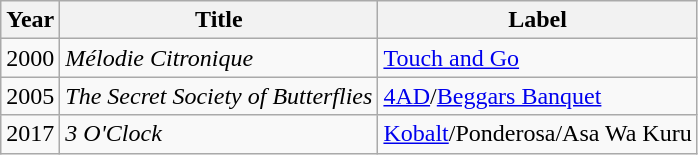<table class="wikitable">
<tr>
<th>Year</th>
<th>Title</th>
<th>Label</th>
</tr>
<tr>
<td>2000</td>
<td><em>Mélodie Citronique</em></td>
<td><a href='#'>Touch and Go</a></td>
</tr>
<tr>
<td>2005</td>
<td><em>The Secret Society of Butterflies</em></td>
<td><a href='#'>4AD</a>/<a href='#'>Beggars Banquet</a></td>
</tr>
<tr>
<td>2017</td>
<td><em>3 O'Clock</em></td>
<td><a href='#'>Kobalt</a>/Ponderosa/Asa Wa Kuru</td>
</tr>
</table>
